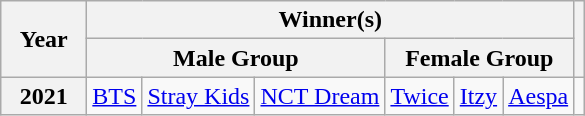<table class="wikitable plainrowheaders" style="text-align: center">
<tr>
<th scope="col" rowspan="2" width="50">Year</th>
<th colspan="6" width="200">Winner(s)</th>
<th scope="col" rowspan="2"></th>
</tr>
<tr>
<th colspan="3">Male Group</th>
<th colspan="3">Female Group</th>
</tr>
<tr>
<th scope="row" style="text-align:center;">2021</th>
<td><a href='#'>BTS</a></td>
<td><a href='#'>Stray Kids</a></td>
<td><a href='#'>NCT Dream</a></td>
<td><a href='#'>Twice</a></td>
<td><a href='#'>Itzy</a></td>
<td><a href='#'>Aespa</a></td>
<td></td>
</tr>
</table>
